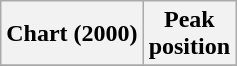<table class="wikitable sortable plainrowheaders">
<tr>
<th scope="col">Chart (2000)</th>
<th scope="col">Peak<br>position</th>
</tr>
<tr>
</tr>
</table>
